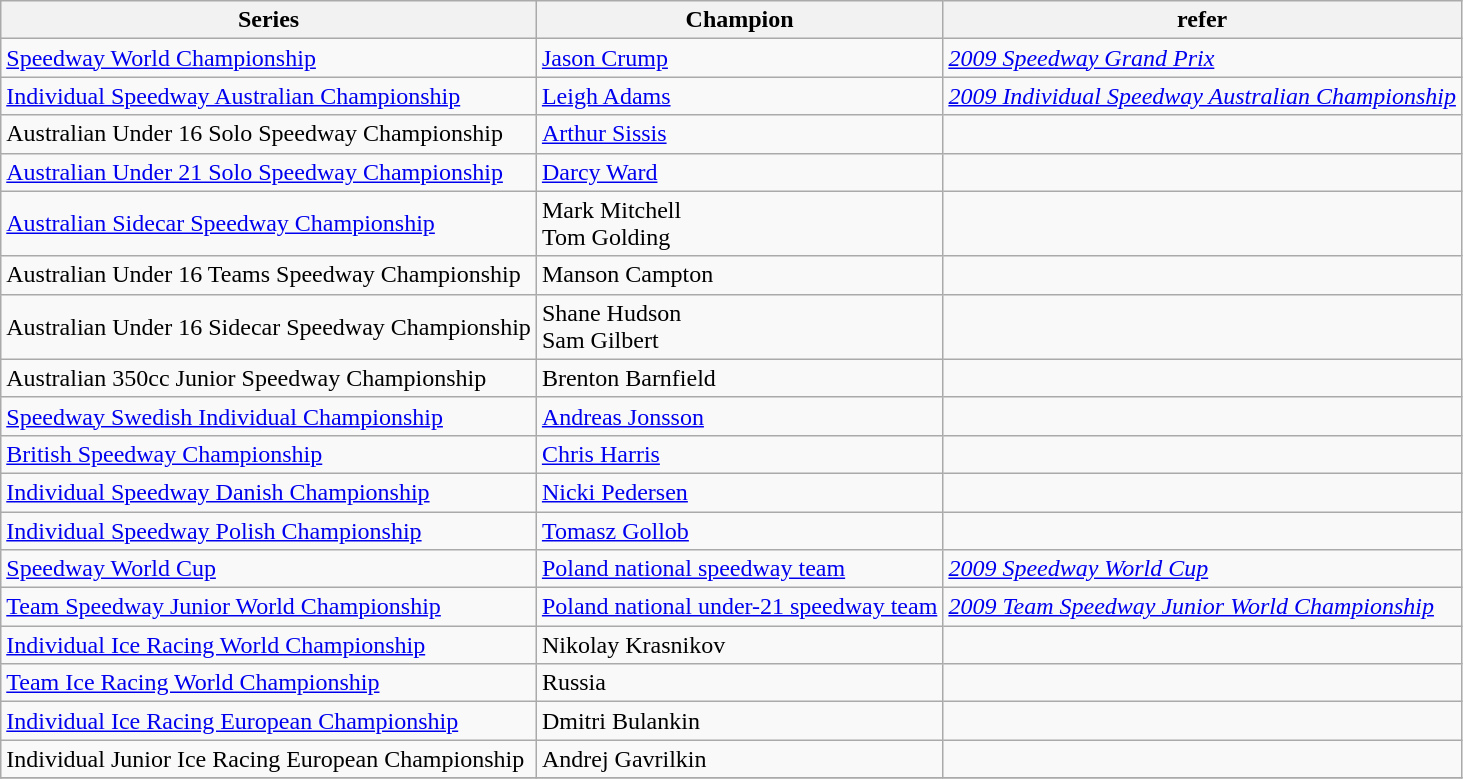<table class="wikitable" style="font-size: 87%:">
<tr>
<th>Series</th>
<th>Champion</th>
<th>refer</th>
</tr>
<tr>
<td><a href='#'>Speedway World Championship</a></td>
<td> <a href='#'>Jason Crump</a></td>
<td><em><a href='#'>2009 Speedway Grand Prix</a></em></td>
</tr>
<tr>
<td><a href='#'>Individual Speedway Australian Championship</a></td>
<td> <a href='#'>Leigh Adams</a></td>
<td><em><a href='#'>2009 Individual Speedway Australian Championship</a></em></td>
</tr>
<tr>
<td>Australian Under 16 Solo Speedway Championship</td>
<td> <a href='#'>Arthur Sissis</a></td>
<td></td>
</tr>
<tr>
<td><a href='#'>Australian Under 21 Solo Speedway Championship</a></td>
<td> <a href='#'>Darcy Ward</a></td>
<td></td>
</tr>
<tr>
<td><a href='#'>Australian Sidecar Speedway Championship</a></td>
<td> Mark Mitchell<br> Tom Golding</td>
<td></td>
</tr>
<tr>
<td>Australian Under 16 Teams Speedway Championship</td>
<td> Manson Campton</td>
<td></td>
</tr>
<tr>
<td>Australian Under 16 Sidecar Speedway Championship</td>
<td> Shane Hudson<br> Sam Gilbert</td>
<td></td>
</tr>
<tr>
<td>Australian 350cc Junior Speedway Championship</td>
<td> Brenton Barnfield</td>
<td></td>
</tr>
<tr>
<td><a href='#'>Speedway Swedish Individual Championship</a></td>
<td> <a href='#'>Andreas Jonsson</a></td>
<td></td>
</tr>
<tr>
<td><a href='#'>British Speedway Championship</a></td>
<td> <a href='#'>Chris Harris</a></td>
<td></td>
</tr>
<tr>
<td><a href='#'>Individual Speedway Danish Championship</a></td>
<td> <a href='#'>Nicki Pedersen</a></td>
<td></td>
</tr>
<tr>
<td><a href='#'>Individual Speedway Polish Championship</a></td>
<td> <a href='#'>Tomasz Gollob</a></td>
<td></td>
</tr>
<tr>
<td><a href='#'>Speedway World Cup</a></td>
<td> <a href='#'>Poland national speedway team</a></td>
<td><em><a href='#'>2009 Speedway World Cup</a></em></td>
</tr>
<tr>
<td><a href='#'>Team Speedway Junior World Championship</a></td>
<td> <a href='#'>Poland national under-21 speedway team</a></td>
<td><em><a href='#'>2009 Team Speedway Junior World Championship</a></em></td>
</tr>
<tr>
<td><a href='#'>Individual Ice Racing World Championship</a></td>
<td> Nikolay Krasnikov</td>
<td></td>
</tr>
<tr>
<td><a href='#'>Team Ice Racing World Championship</a></td>
<td> Russia</td>
<td></td>
</tr>
<tr>
<td><a href='#'>Individual Ice Racing European Championship</a></td>
<td> Dmitri Bulankin</td>
<td></td>
</tr>
<tr>
<td>Individual Junior Ice Racing European Championship</td>
<td> Andrej Gavrilkin</td>
<td></td>
</tr>
<tr>
</tr>
</table>
